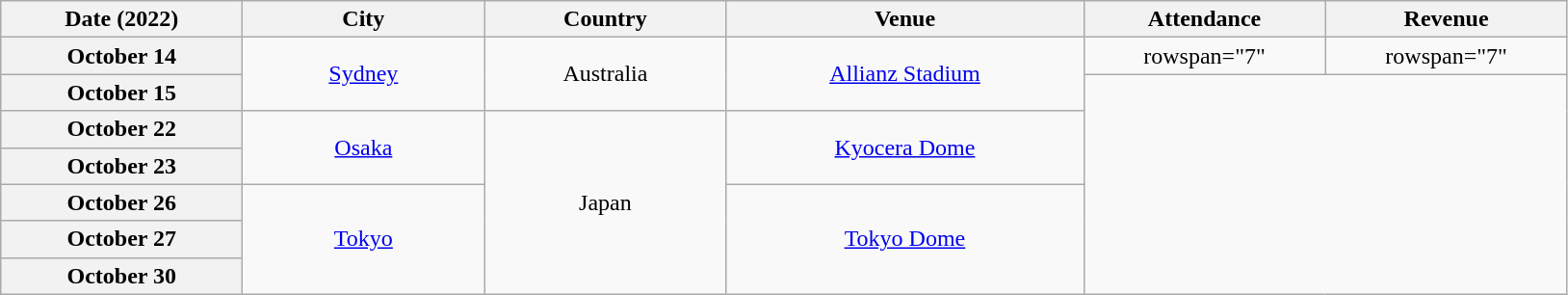<table class="wikitable plainrowheaders" style="text-align:center;">
<tr>
<th scope="col" style="width:10em;">Date (2022)</th>
<th scope="col" style="width:10em;">City</th>
<th scope="col" style="width:10em;">Country</th>
<th scope="col" style="width:15em;">Venue</th>
<th scope="col" style="width:10em;">Attendance</th>
<th scope="col" style="width:10em;">Revenue</th>
</tr>
<tr>
<th scope="row" style="text-align:center;">October 14</th>
<td rowspan="2"><a href='#'>Sydney</a></td>
<td rowspan="2">Australia</td>
<td rowspan="2"><a href='#'>Allianz Stadium</a></td>
<td>rowspan="7" </td>
<td>rowspan="7" </td>
</tr>
<tr>
<th scope="row" style="text-align:center;">October 15</th>
</tr>
<tr>
<th scope="row" style="text-align:center;">October 22</th>
<td rowspan="2"><a href='#'>Osaka</a></td>
<td rowspan="5">Japan</td>
<td rowspan="2"><a href='#'>Kyocera Dome</a></td>
</tr>
<tr>
<th scope="row" style="text-align:center;">October 23</th>
</tr>
<tr>
<th scope="row" style="text-align:center;">October 26</th>
<td rowspan="3"><a href='#'>Tokyo</a></td>
<td rowspan="3"><a href='#'>Tokyo Dome</a></td>
</tr>
<tr>
<th scope="row" style="text-align:center;">October 27</th>
</tr>
<tr>
<th scope="row" style="text-align:center;">October 30</th>
</tr>
</table>
